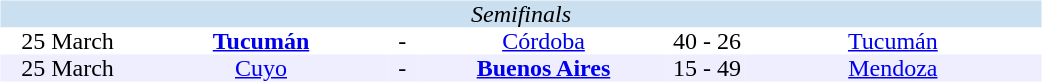<table width=700>
<tr>
<td width=700 valign="top"><br><table border=0 cellspacing=0 cellpadding=0 style="font-size: 100%; border-collapse: collapse;" width=100%>
<tr bgcolor="#CADFF0">
<td style="font-size:100%"; align="center" colspan="6"><em>Semifinals</em></td>
</tr>
<tr align=center bgcolor=#FFFFFF>
<td width=90>25 March</td>
<td width=170><strong><a href='#'>Tucumán</a></strong></td>
<td width=20>-</td>
<td width=170><a href='#'>Córdoba</a></td>
<td width=50>40 - 26</td>
<td width=200><a href='#'>Tucumán</a></td>
</tr>
<tr align=center bgcolor=#EEEEFF>
<td width=90>25 March</td>
<td width=170><a href='#'>Cuyo</a></td>
<td width=20>-</td>
<td width=170><strong><a href='#'>Buenos Aires</a></strong></td>
<td width=50>15 - 49</td>
<td width=200><a href='#'>Mendoza</a></td>
</tr>
</table>
</td>
</tr>
</table>
